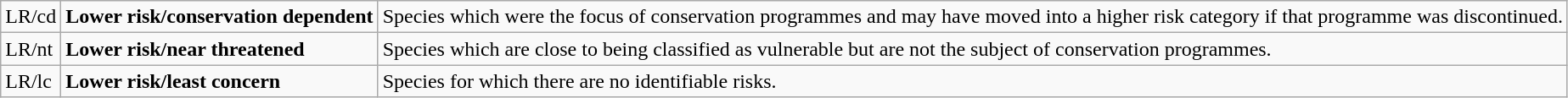<table class="wikitable" style="text-align:left">
<tr>
<td>LR/cd</td>
<td><strong>Lower risk/conservation dependent</strong></td>
<td>Species which were the focus of conservation programmes and may have moved into a higher risk category if that programme was discontinued.</td>
</tr>
<tr>
<td>LR/nt</td>
<td><strong>Lower risk/near threatened</strong></td>
<td>Species which are close to being classified as vulnerable but are not the subject of conservation programmes.</td>
</tr>
<tr>
<td>LR/lc</td>
<td><strong>Lower risk/least concern</strong></td>
<td>Species for which there are no identifiable risks.</td>
</tr>
</table>
